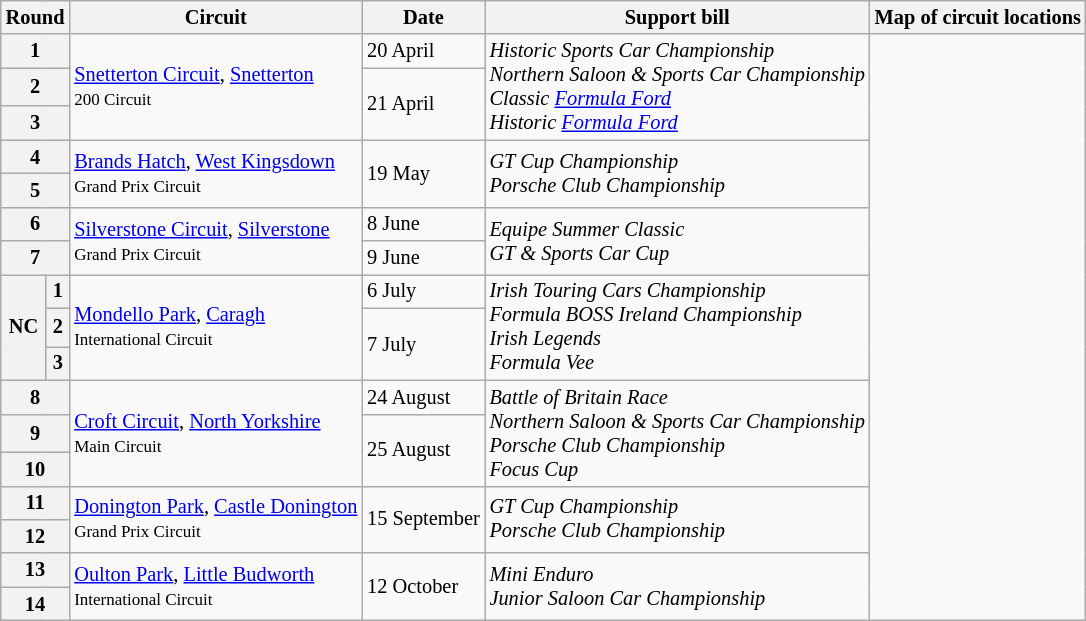<table class="wikitable" style="font-size: 85%;">
<tr>
<th colspan="2">Round</th>
<th>Circuit</th>
<th>Date</th>
<th>Support bill</th>
<th>Map of circuit locations</th>
</tr>
<tr>
<th colspan="2">1</th>
<td rowspan="3"> <a href='#'>Snetterton Circuit</a>, <a href='#'>Snetterton</a><br><small>200 Circuit</small></td>
<td>20 April</td>
<td rowspan="3"><em>Historic Sports Car Championship<br>Northern Saloon & Sports Car Championship<br>Classic <a href='#'>Formula Ford</a><br>Historic <a href='#'>Formula Ford</a></em></td>
<td rowspan="17"></td>
</tr>
<tr>
<th colspan="2">2</th>
<td rowspan="2">21 April</td>
</tr>
<tr>
<th colspan="2">3</th>
</tr>
<tr>
<th colspan="2">4</th>
<td rowspan="2"> <a href='#'>Brands Hatch</a>, <a href='#'>West Kingsdown</a><br><small>Grand Prix Circuit</small></td>
<td rowspan="2">19 May</td>
<td rowspan="2"><em>GT Cup Championship<br>Porsche Club Championship</em></td>
</tr>
<tr>
<th colspan="2">5</th>
</tr>
<tr>
<th colspan="2">6</th>
<td rowspan="2"> <a href='#'>Silverstone Circuit</a>, <a href='#'>Silverstone</a><br><small>Grand Prix Circuit</small></td>
<td>8 June</td>
<td rowspan="2"><em>Equipe Summer Classic<br>GT & Sports Car Cup</em></td>
</tr>
<tr>
<th colspan="2">7</th>
<td>9 June</td>
</tr>
<tr>
<th rowspan="3">NC</th>
<th>1</th>
<td rowspan="3"> <a href='#'>Mondello Park</a>, <a href='#'>Caragh</a><br><small>International Circuit</small></td>
<td>6 July</td>
<td rowspan="3"><em>Irish Touring Cars Championship<br>Formula BOSS Ireland Championship<br>Irish Legends<br>Formula Vee</em></td>
</tr>
<tr>
<th>2</th>
<td rowspan="2">7 July</td>
</tr>
<tr>
<th>3</th>
</tr>
<tr>
<th colspan="2">8</th>
<td rowspan="3"> <a href='#'>Croft Circuit</a>, <a href='#'>North Yorkshire</a><br><small>Main Circuit</small></td>
<td>24 August</td>
<td rowspan="3"><em>Battle of Britain Race<br>Northern Saloon & Sports Car Championship<br>Porsche Club Championship<br>Focus Cup</em></td>
</tr>
<tr>
<th colspan="2">9</th>
<td rowspan="2">25 August</td>
</tr>
<tr>
<th colspan="2">10</th>
</tr>
<tr>
<th colspan="2">11</th>
<td rowspan="2"> <a href='#'>Donington Park</a>, <a href='#'>Castle Donington</a><br><small>Grand Prix Circuit</small></td>
<td rowspan="2">15 September</td>
<td rowspan="2"><em>GT Cup Championship<br>Porsche Club Championship</em></td>
</tr>
<tr>
<th colspan="2">12</th>
</tr>
<tr>
<th colspan="2">13</th>
<td rowspan="2"> <a href='#'>Oulton Park</a>, <a href='#'>Little Budworth</a><br><small>International Circuit</small></td>
<td rowspan="2">12 October</td>
<td rowspan="2"><em>Mini Enduro<br>Junior Saloon Car Championship</em></td>
</tr>
<tr>
<th colspan="2">14</th>
</tr>
</table>
